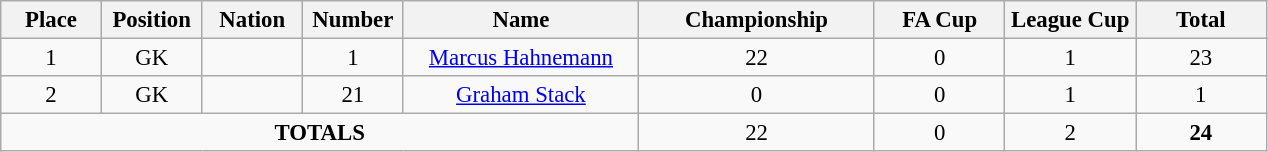<table class="wikitable" style="font-size: 95%; text-align: center;">
<tr>
<th width=60>Place</th>
<th width=60>Position</th>
<th width=60>Nation</th>
<th width=60>Number</th>
<th width=150>Name</th>
<th width=150>Championship</th>
<th width=80>FA Cup</th>
<th width=80>League Cup</th>
<th width=80>Total</th>
</tr>
<tr>
<td>1</td>
<td>GK</td>
<td></td>
<td>1</td>
<td><a href='#'>Marcus Hahnemann</a></td>
<td>22</td>
<td>0</td>
<td>1</td>
<td>23</td>
</tr>
<tr>
<td>2</td>
<td>GK</td>
<td></td>
<td>21</td>
<td><a href='#'>Graham Stack</a></td>
<td>0</td>
<td>0</td>
<td>1</td>
<td>1</td>
</tr>
<tr>
<td colspan="5"><strong>TOTALS</strong></td>
<td>22</td>
<td>0</td>
<td>2</td>
<td><strong>24</strong></td>
</tr>
</table>
